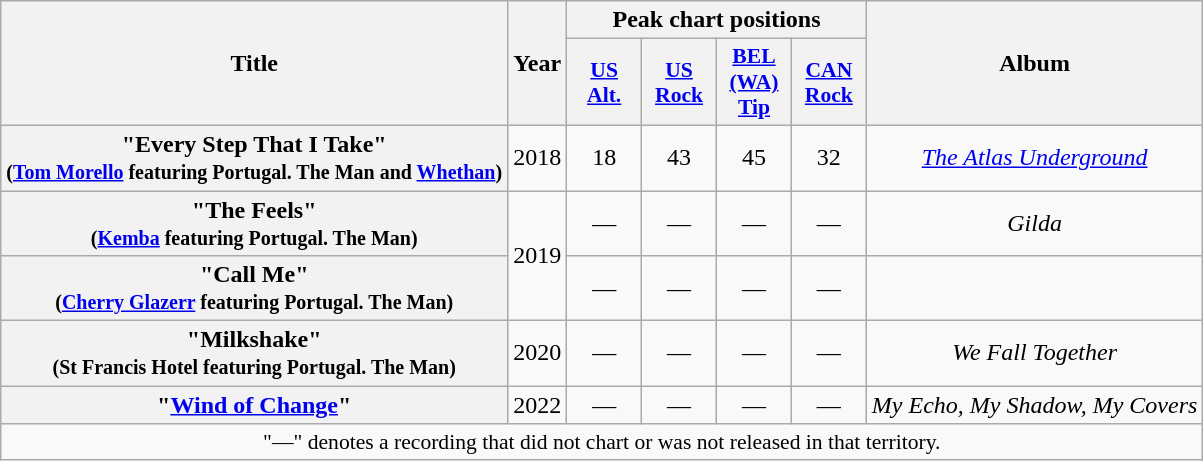<table class="wikitable plainrowheaders" style="text-align:center;" border="1">
<tr>
<th scope="col" rowspan="2">Title</th>
<th scope="col" rowspan="2">Year</th>
<th scope="col" colspan="4">Peak chart positions</th>
<th scope="col" rowspan="2">Album</th>
</tr>
<tr>
<th scope="col" style="width:3em;font-size:90%;"><a href='#'>US<br>Alt.</a><br></th>
<th scope="col" style="width:3em;font-size:90%;"><a href='#'>US<br>Rock</a><br></th>
<th scope="col" style="width:3em;font-size:90%;"><a href='#'>BEL<br>(WA)<br>Tip</a><br></th>
<th scope="col" style="width:3em;font-size:90%;"><a href='#'>CAN<br>Rock</a><br></th>
</tr>
<tr>
<th scope="row">"Every Step That I Take"<br><small>(<a href='#'>Tom Morello</a> featuring Portugal. The Man and <a href='#'>Whethan</a>)</small></th>
<td>2018</td>
<td>18</td>
<td>43</td>
<td>45</td>
<td>32</td>
<td><em><a href='#'>The Atlas Underground</a></em></td>
</tr>
<tr>
<th scope="row">"The Feels"<br><small>(<a href='#'>Kemba</a> featuring Portugal. The Man)</small></th>
<td rowspan="2">2019</td>
<td>—</td>
<td>—</td>
<td>—</td>
<td>—</td>
<td><em>Gilda</em></td>
</tr>
<tr>
<th scope="row">"Call Me"<br><small>(<a href='#'>Cherry Glazerr</a> featuring Portugal. The Man)</small></th>
<td>—</td>
<td>—</td>
<td>—</td>
<td>—</td>
<td></td>
</tr>
<tr>
<th scope="row">"Milkshake"<br><small>(St Francis Hotel featuring Portugal. The Man)</small></th>
<td>2020</td>
<td>—</td>
<td>—</td>
<td>—</td>
<td>—</td>
<td><em>We Fall Together</em></td>
</tr>
<tr>
<th scope="row">"<a href='#'>Wind of Change</a>"<br></th>
<td>2022</td>
<td>—</td>
<td>—</td>
<td>—</td>
<td>—</td>
<td><em>My Echo, My Shadow, My Covers</em></td>
</tr>
<tr>
<td colspan="15" style="font-size:90%">"—" denotes a recording that did not chart or was not released in that territory.</td>
</tr>
</table>
